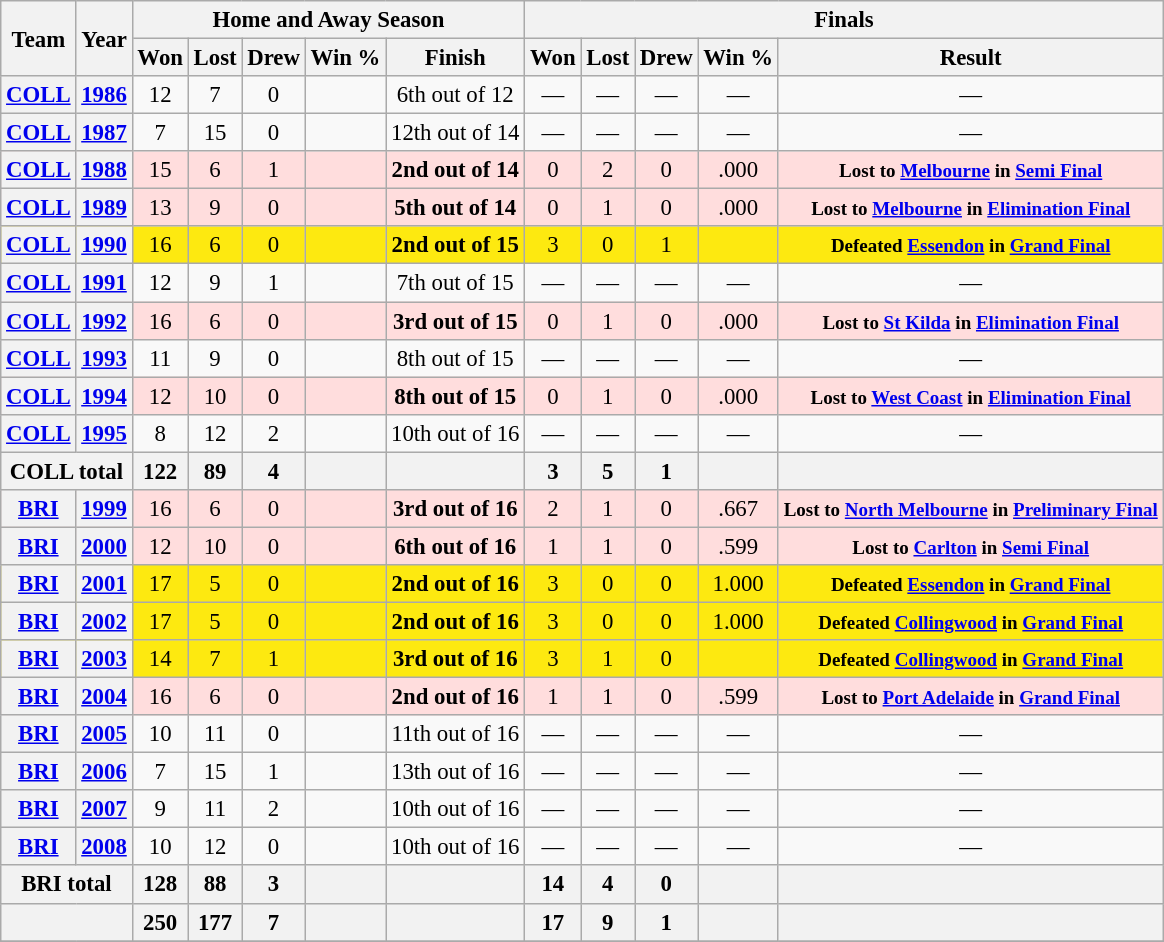<table class="wikitable" style="font-size: 95%; text-align:center;">
<tr>
<th rowspan="2">Team</th>
<th rowspan="2">Year</th>
<th colspan="5">Home and Away Season</th>
<th colspan="5">Finals</th>
</tr>
<tr>
<th>Won</th>
<th>Lost</th>
<th>Drew</th>
<th>Win %</th>
<th>Finish</th>
<th>Won</th>
<th>Lost</th>
<th>Drew</th>
<th>Win %</th>
<th>Result</th>
</tr>
<tr>
<th><a href='#'>COLL</a></th>
<th><a href='#'>1986</a></th>
<td>12</td>
<td>7</td>
<td>0</td>
<td></td>
<td>6th out of 12</td>
<td>—</td>
<td>—</td>
<td>—</td>
<td>—</td>
<td>—</td>
</tr>
<tr>
<th><a href='#'>COLL</a></th>
<th><a href='#'>1987</a></th>
<td>7</td>
<td>15</td>
<td>0</td>
<td></td>
<td>12th out of 14</td>
<td>—</td>
<td>—</td>
<td>—</td>
<td>—</td>
<td —>—</td>
</tr>
<tr ! style="background:#fdd;">
<th><a href='#'>COLL</a></th>
<th><a href='#'>1988</a></th>
<td>15</td>
<td>6</td>
<td>1</td>
<td></td>
<td><strong>2nd out of 14</strong></td>
<td>0</td>
<td>2</td>
<td>0</td>
<td>.000</td>
<td><small><strong>Lost to <a href='#'>Melbourne</a> in <a href='#'>Semi Final</a></strong></small></td>
</tr>
<tr ! style="background:#fdd;">
<th><a href='#'>COLL</a></th>
<th><a href='#'>1989</a></th>
<td>13</td>
<td>9</td>
<td>0</td>
<td></td>
<td><strong>5th out of 14</strong></td>
<td>0</td>
<td>1</td>
<td>0</td>
<td>.000</td>
<td><small><strong>Lost to <a href='#'>Melbourne</a> in <a href='#'>Elimination Final</a></strong></small></td>
</tr>
<tr ! style="background:#FDE910;">
<th><a href='#'>COLL</a></th>
<th><a href='#'>1990</a></th>
<td>16</td>
<td>6</td>
<td>0</td>
<td></td>
<td><strong>2nd out of 15</strong></td>
<td>3</td>
<td>0</td>
<td>1</td>
<td></td>
<td><small><strong>Defeated <a href='#'>Essendon</a> in <a href='#'>Grand Final</a></strong></small></td>
</tr>
<tr>
<th><a href='#'>COLL</a></th>
<th><a href='#'>1991</a></th>
<td>12</td>
<td>9</td>
<td>1</td>
<td></td>
<td>7th out of 15</td>
<td>—</td>
<td>—</td>
<td>—</td>
<td>—</td>
<td —>—</td>
</tr>
<tr ! style="background:#fdd;">
<th><a href='#'>COLL</a></th>
<th><a href='#'>1992</a></th>
<td>16</td>
<td>6</td>
<td>0</td>
<td></td>
<td><strong>3rd out of 15</strong></td>
<td>0</td>
<td>1</td>
<td>0</td>
<td>.000</td>
<td><small><strong>Lost to <a href='#'>St Kilda</a> in <a href='#'>Elimination Final</a></strong></small></td>
</tr>
<tr>
<th><a href='#'>COLL</a></th>
<th><a href='#'>1993</a></th>
<td>11</td>
<td>9</td>
<td>0</td>
<td></td>
<td>8th out of 15</td>
<td>—</td>
<td>—</td>
<td>—</td>
<td>—</td>
<td —>—</td>
</tr>
<tr ! style="background:#fdd;">
<th><a href='#'>COLL</a></th>
<th><a href='#'>1994</a></th>
<td>12</td>
<td>10</td>
<td>0</td>
<td></td>
<td><strong>8th out of 15</strong></td>
<td>0</td>
<td>1</td>
<td>0</td>
<td>.000</td>
<td><small><strong>Lost to <a href='#'>West Coast</a> in <a href='#'>Elimination Final</a></strong></small></td>
</tr>
<tr>
<th><a href='#'>COLL</a></th>
<th><a href='#'>1995</a></th>
<td>8</td>
<td>12</td>
<td>2</td>
<td></td>
<td>10th out of 16</td>
<td>—</td>
<td>—</td>
<td>—</td>
<td>—</td>
<td —>—</td>
</tr>
<tr>
<th colspan="2">COLL total</th>
<th>122</th>
<th>89</th>
<th>4</th>
<th></th>
<th></th>
<th>3</th>
<th>5</th>
<th>1</th>
<th></th>
<th></th>
</tr>
<tr ! style="background:#fdd;">
<th><a href='#'>BRI</a></th>
<th><a href='#'>1999</a></th>
<td>16</td>
<td>6</td>
<td>0</td>
<td></td>
<td><strong>3rd out of 16</strong></td>
<td>2</td>
<td>1</td>
<td>0</td>
<td>.667</td>
<td><small><strong>Lost to <a href='#'>North Melbourne</a> in <a href='#'>Preliminary Final</a></strong></small></td>
</tr>
<tr ! style="background:#fdd;">
<th><a href='#'>BRI</a></th>
<th><a href='#'>2000</a></th>
<td>12</td>
<td>10</td>
<td>0</td>
<td></td>
<td><strong>6th out of 16</strong></td>
<td>1</td>
<td>1</td>
<td>0</td>
<td>.599</td>
<td><small><strong>Lost to <a href='#'>Carlton</a> in <a href='#'>Semi Final</a></strong></small></td>
</tr>
<tr ! style="background:#FDE910;">
<th><a href='#'>BRI</a></th>
<th><a href='#'>2001</a></th>
<td>17</td>
<td>5</td>
<td>0</td>
<td></td>
<td><strong>2nd out of 16</strong></td>
<td>3</td>
<td>0</td>
<td>0</td>
<td>1.000</td>
<td><small><strong>Defeated <a href='#'>Essendon</a> in <a href='#'>Grand Final</a></strong></small></td>
</tr>
<tr ! style="background:#FDE910;">
<th><a href='#'>BRI</a></th>
<th><a href='#'>2002</a></th>
<td>17</td>
<td>5</td>
<td>0</td>
<td></td>
<td><strong>2nd out of 16</strong></td>
<td>3</td>
<td>0</td>
<td>0</td>
<td>1.000</td>
<td><small><strong>Defeated <a href='#'>Collingwood</a> in <a href='#'>Grand Final</a></strong></small></td>
</tr>
<tr ! style="background:#FDE910;">
<th><a href='#'>BRI</a></th>
<th><a href='#'>2003</a></th>
<td>14</td>
<td>7</td>
<td>1</td>
<td></td>
<td><strong>3rd out of 16</strong></td>
<td>3</td>
<td>1</td>
<td>0</td>
<td></td>
<td><small><strong>Defeated <a href='#'>Collingwood</a> in <a href='#'>Grand Final</a></strong></small></td>
</tr>
<tr ! style="background:#fdd;">
<th><a href='#'>BRI</a></th>
<th><a href='#'>2004</a></th>
<td>16</td>
<td>6</td>
<td>0</td>
<td></td>
<td><strong>2nd out of 16</strong></td>
<td>1</td>
<td>1</td>
<td>0</td>
<td>.599</td>
<td><small><strong>Lost to <a href='#'>Port Adelaide</a> in <a href='#'>Grand Final</a></strong></small></td>
</tr>
<tr>
<th><a href='#'>BRI</a></th>
<th><a href='#'>2005</a></th>
<td>10</td>
<td>11</td>
<td>0</td>
<td></td>
<td>11th out of 16</td>
<td>—</td>
<td>—</td>
<td>—</td>
<td>—</td>
<td —>—</td>
</tr>
<tr>
<th><a href='#'>BRI</a></th>
<th><a href='#'>2006</a></th>
<td>7</td>
<td>15</td>
<td>1</td>
<td></td>
<td>13th out of 16</td>
<td>—</td>
<td>—</td>
<td>—</td>
<td>—</td>
<td —>—</td>
</tr>
<tr>
<th><a href='#'>BRI</a></th>
<th><a href='#'>2007</a></th>
<td>9</td>
<td>11</td>
<td>2</td>
<td></td>
<td>10th out of 16</td>
<td>—</td>
<td>—</td>
<td>—</td>
<td>—</td>
<td —>—</td>
</tr>
<tr>
<th><a href='#'>BRI</a></th>
<th><a href='#'>2008</a></th>
<td>10</td>
<td>12</td>
<td>0</td>
<td></td>
<td>10th out of 16</td>
<td>—</td>
<td>—</td>
<td>—</td>
<td>—</td>
<td —>—</td>
</tr>
<tr>
<th colspan="2">BRI total</th>
<th>128</th>
<th>88</th>
<th>3</th>
<th></th>
<th></th>
<th>14</th>
<th>4</th>
<th>0</th>
<th></th>
<th></th>
</tr>
<tr>
<th colspan="2"></th>
<th>250</th>
<th>177</th>
<th>7</th>
<th></th>
<th></th>
<th>17</th>
<th>9</th>
<th>1</th>
<th></th>
<th></th>
</tr>
<tr>
</tr>
</table>
